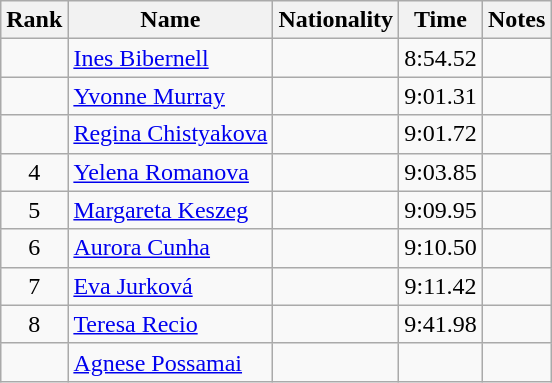<table class="wikitable sortable" style="text-align:center">
<tr>
<th>Rank</th>
<th>Name</th>
<th>Nationality</th>
<th>Time</th>
<th>Notes</th>
</tr>
<tr>
<td></td>
<td align="left"><a href='#'>Ines Bibernell</a></td>
<td align=left></td>
<td>8:54.52</td>
<td></td>
</tr>
<tr>
<td></td>
<td align="left"><a href='#'>Yvonne Murray</a></td>
<td align=left></td>
<td>9:01.31</td>
<td></td>
</tr>
<tr>
<td></td>
<td align="left"><a href='#'>Regina Chistyakova</a></td>
<td align=left></td>
<td>9:01.72</td>
<td></td>
</tr>
<tr>
<td>4</td>
<td align="left"><a href='#'>Yelena Romanova</a></td>
<td align=left></td>
<td>9:03.85</td>
<td></td>
</tr>
<tr>
<td>5</td>
<td align="left"><a href='#'>Margareta Keszeg</a></td>
<td align=left></td>
<td>9:09.95</td>
<td></td>
</tr>
<tr>
<td>6</td>
<td align="left"><a href='#'>Aurora Cunha</a></td>
<td align=left></td>
<td>9:10.50</td>
<td></td>
</tr>
<tr>
<td>7</td>
<td align="left"><a href='#'>Eva Jurková</a></td>
<td align=left></td>
<td>9:11.42</td>
<td></td>
</tr>
<tr>
<td>8</td>
<td align="left"><a href='#'>Teresa Recio</a></td>
<td align=left></td>
<td>9:41.98</td>
<td></td>
</tr>
<tr>
<td></td>
<td align="left"><a href='#'>Agnese Possamai</a></td>
<td align=left></td>
<td></td>
<td></td>
</tr>
</table>
